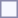<table style="border:1px solid #8888aa; background-color:#f7f8ff; padding:5px; font-size:95%; margin: 0px 12px 12px 0px;">
</table>
